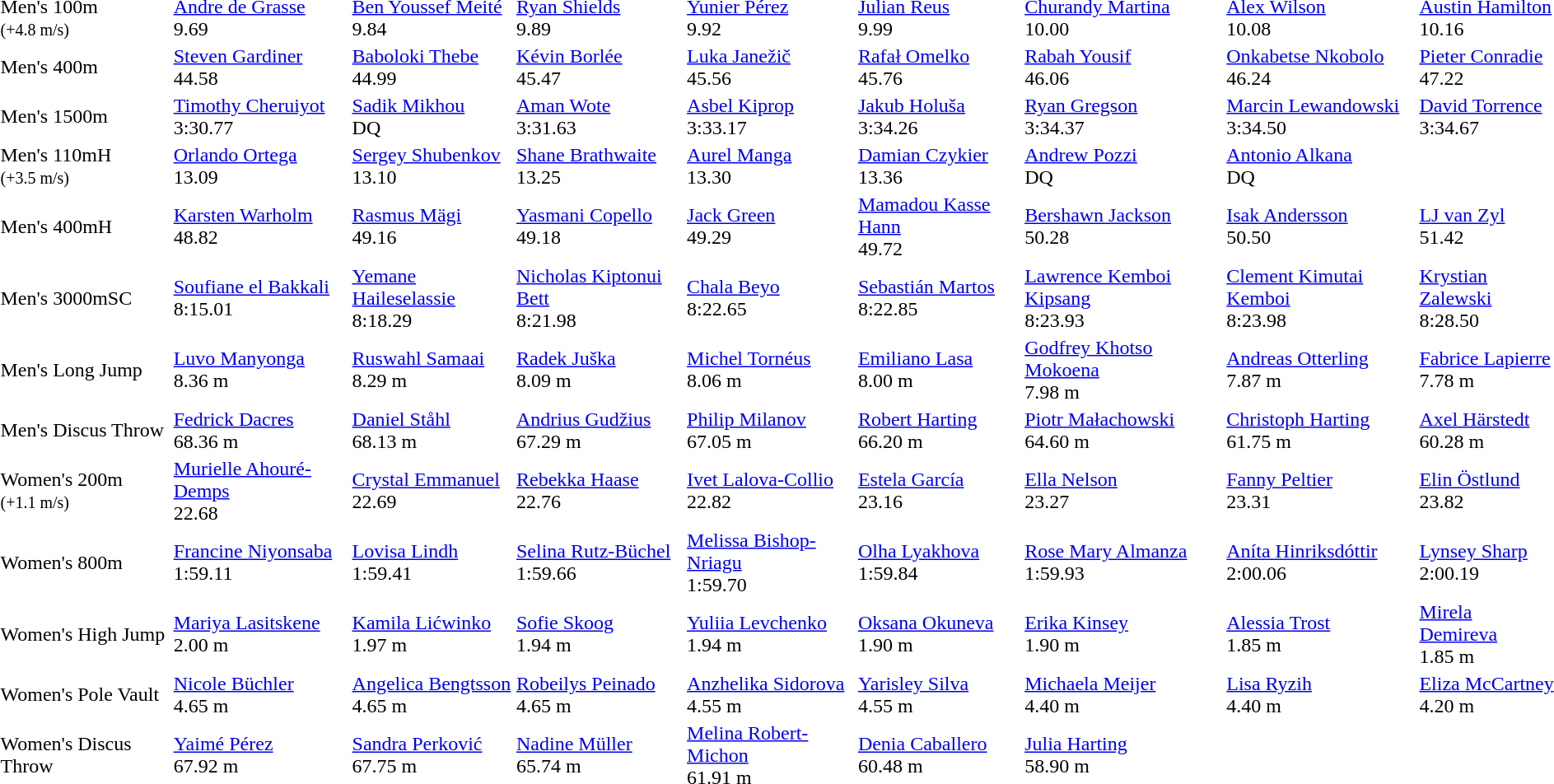<table>
<tr>
<td>Men's 100m<br><small>(+4.8 m/s)</small></td>
<td><a href='#'>Andre de Grasse</a><br>  9.69</td>
<td><a href='#'>Ben Youssef Meité</a><br>  9.84</td>
<td><a href='#'>Ryan Shields</a><br>  9.89</td>
<td><a href='#'>Yunier Pérez</a><br>  9.92</td>
<td><a href='#'>Julian Reus</a><br>  9.99</td>
<td><a href='#'>Churandy Martina</a><br>  10.00</td>
<td><a href='#'>Alex Wilson</a><br>  10.08</td>
<td><a href='#'>Austin Hamilton</a><br>  10.16</td>
</tr>
<tr>
<td>Men's 400m</td>
<td><a href='#'>Steven Gardiner</a><br>  44.58</td>
<td><a href='#'>Baboloki Thebe</a><br>  44.99</td>
<td><a href='#'>Kévin Borlée</a><br>  45.47</td>
<td><a href='#'>Luka Janežič</a><br>  45.56</td>
<td><a href='#'>Rafał Omelko</a><br>  45.76</td>
<td><a href='#'>Rabah Yousif</a><br>  46.06</td>
<td><a href='#'>Onkabetse Nkobolo</a><br>  46.24</td>
<td><a href='#'>Pieter Conradie</a><br>  47.22</td>
</tr>
<tr>
<td>Men's 1500m</td>
<td><a href='#'>Timothy Cheruiyot</a><br>  3:30.77</td>
<td><a href='#'>Sadik Mikhou</a><br>  DQ</td>
<td><a href='#'>Aman Wote</a><br>  3:31.63</td>
<td><a href='#'>Asbel Kiprop</a><br>  3:33.17</td>
<td><a href='#'>Jakub Holuša</a><br>  3:34.26</td>
<td><a href='#'>Ryan Gregson</a><br>  3:34.37</td>
<td><a href='#'>Marcin Lewandowski</a><br>  3:34.50</td>
<td><a href='#'>David Torrence</a><br>  3:34.67</td>
</tr>
<tr>
<td>Men's 110mH<br><small>(+3.5 m/s)</small></td>
<td><a href='#'>Orlando Ortega</a><br>  13.09</td>
<td><a href='#'>Sergey Shubenkov</a><br>  13.10</td>
<td><a href='#'>Shane Brathwaite</a><br>  13.25</td>
<td><a href='#'>Aurel Manga</a><br>  13.30</td>
<td><a href='#'>Damian Czykier</a><br>  13.36</td>
<td><a href='#'>Andrew Pozzi</a><br>  DQ</td>
<td><a href='#'>Antonio Alkana</a><br>  DQ</td>
</tr>
<tr>
<td>Men's 400mH</td>
<td><a href='#'>Karsten Warholm</a><br>  48.82</td>
<td><a href='#'>Rasmus Mägi</a><br>  49.16</td>
<td><a href='#'>Yasmani Copello</a><br>  49.18</td>
<td><a href='#'>Jack Green</a><br>  49.29</td>
<td><a href='#'>Mamadou Kasse Hann</a><br>  49.72</td>
<td><a href='#'>Bershawn Jackson</a><br>  50.28</td>
<td><a href='#'>Isak Andersson</a><br>  50.50</td>
<td><a href='#'>LJ van Zyl</a><br>  51.42</td>
</tr>
<tr>
<td>Men's 3000mSC</td>
<td><a href='#'>Soufiane el Bakkali</a><br>  8:15.01</td>
<td><a href='#'>Yemane Haileselassie</a><br>  8:18.29</td>
<td><a href='#'>Nicholas Kiptonui Bett</a><br>  8:21.98</td>
<td><a href='#'>Chala Beyo</a><br>  8:22.65</td>
<td><a href='#'>Sebastián Martos</a><br>  8:22.85</td>
<td><a href='#'>Lawrence Kemboi Kipsang</a><br>  8:23.93</td>
<td><a href='#'>Clement Kimutai Kemboi</a><br>  8:23.98</td>
<td><a href='#'>Krystian Zalewski</a><br>  8:28.50</td>
</tr>
<tr>
<td>Men's Long Jump</td>
<td><a href='#'>Luvo Manyonga</a><br>  8.36 m</td>
<td><a href='#'>Ruswahl Samaai</a><br>  8.29 m</td>
<td><a href='#'>Radek Juška</a><br>  8.09 m</td>
<td><a href='#'>Michel Tornéus</a><br>  8.06 m</td>
<td><a href='#'>Emiliano Lasa</a><br>  8.00 m</td>
<td><a href='#'>Godfrey Khotso Mokoena</a><br>  7.98 m</td>
<td><a href='#'>Andreas Otterling</a><br>  7.87 m</td>
<td><a href='#'>Fabrice Lapierre</a><br>  7.78 m</td>
</tr>
<tr>
<td>Men's Discus Throw</td>
<td><a href='#'>Fedrick Dacres</a><br>  68.36 m</td>
<td><a href='#'>Daniel Ståhl</a><br>  68.13 m</td>
<td><a href='#'>Andrius Gudžius</a><br>  67.29 m</td>
<td><a href='#'>Philip Milanov</a><br>  67.05 m</td>
<td><a href='#'>Robert Harting</a><br>  66.20 m</td>
<td><a href='#'>Piotr Małachowski</a><br>  64.60 m</td>
<td><a href='#'>Christoph Harting</a><br>  61.75 m</td>
<td><a href='#'>Axel Härstedt</a><br>  60.28 m</td>
</tr>
<tr>
<td>Women's 200m<br><small>(+1.1 m/s)</small></td>
<td><a href='#'>Murielle Ahouré-Demps</a><br>  22.68</td>
<td><a href='#'>Crystal Emmanuel</a><br>  22.69</td>
<td><a href='#'>Rebekka Haase</a><br>  22.76</td>
<td><a href='#'>Ivet Lalova-Collio</a><br>  22.82</td>
<td><a href='#'>Estela García</a><br>  23.16</td>
<td><a href='#'>Ella Nelson</a><br>  23.27</td>
<td><a href='#'>Fanny Peltier</a><br>  23.31</td>
<td><a href='#'>Elin Östlund</a><br>  23.82</td>
</tr>
<tr>
<td>Women's 800m</td>
<td><a href='#'>Francine Niyonsaba</a><br>  1:59.11</td>
<td><a href='#'>Lovisa Lindh</a><br>  1:59.41</td>
<td><a href='#'>Selina Rutz-Büchel</a><br>  1:59.66</td>
<td><a href='#'>Melissa Bishop-Nriagu</a><br>  1:59.70</td>
<td><a href='#'>Olha Lyakhova</a><br>  1:59.84</td>
<td><a href='#'>Rose Mary Almanza</a><br>  1:59.93</td>
<td><a href='#'>Aníta Hinriksdóttir</a><br>  2:00.06</td>
<td><a href='#'>Lynsey Sharp</a><br>  2:00.19</td>
</tr>
<tr>
<td>Women's High Jump</td>
<td><a href='#'>Mariya Lasitskene</a><br>  2.00 m</td>
<td><a href='#'>Kamila Lićwinko</a><br>  1.97 m</td>
<td><a href='#'>Sofie Skoog</a><br>  1.94 m</td>
<td><a href='#'>Yuliia Levchenko</a><br>  1.94 m</td>
<td><a href='#'>Oksana Okuneva</a><br>  1.90 m</td>
<td><a href='#'>Erika Kinsey</a><br>  1.90 m</td>
<td><a href='#'>Alessia Trost</a><br>  1.85 m</td>
<td><a href='#'>Mirela Demireva</a><br>  1.85 m</td>
</tr>
<tr>
<td>Women's Pole Vault</td>
<td><a href='#'>Nicole Büchler</a><br>  4.65 m</td>
<td><a href='#'>Angelica Bengtsson</a><br>  4.65 m</td>
<td><a href='#'>Robeilys Peinado</a><br>  4.65 m</td>
<td><a href='#'>Anzhelika Sidorova</a><br>  4.55 m</td>
<td><a href='#'>Yarisley Silva</a><br>  4.55 m</td>
<td><a href='#'>Michaela Meijer</a><br>  4.40 m</td>
<td><a href='#'>Lisa Ryzih</a><br>  4.40 m</td>
<td><a href='#'>Eliza McCartney</a><br>  4.20 m</td>
</tr>
<tr>
<td>Women's Discus Throw</td>
<td><a href='#'>Yaimé Pérez</a><br>  67.92 m</td>
<td><a href='#'>Sandra Perković</a><br>  67.75 m</td>
<td><a href='#'>Nadine Müller</a><br>  65.74 m</td>
<td><a href='#'>Melina Robert-Michon</a><br>  61.91 m</td>
<td><a href='#'>Denia Caballero</a><br>  60.48 m</td>
<td><a href='#'>Julia Harting</a><br>  58.90 m</td>
</tr>
</table>
